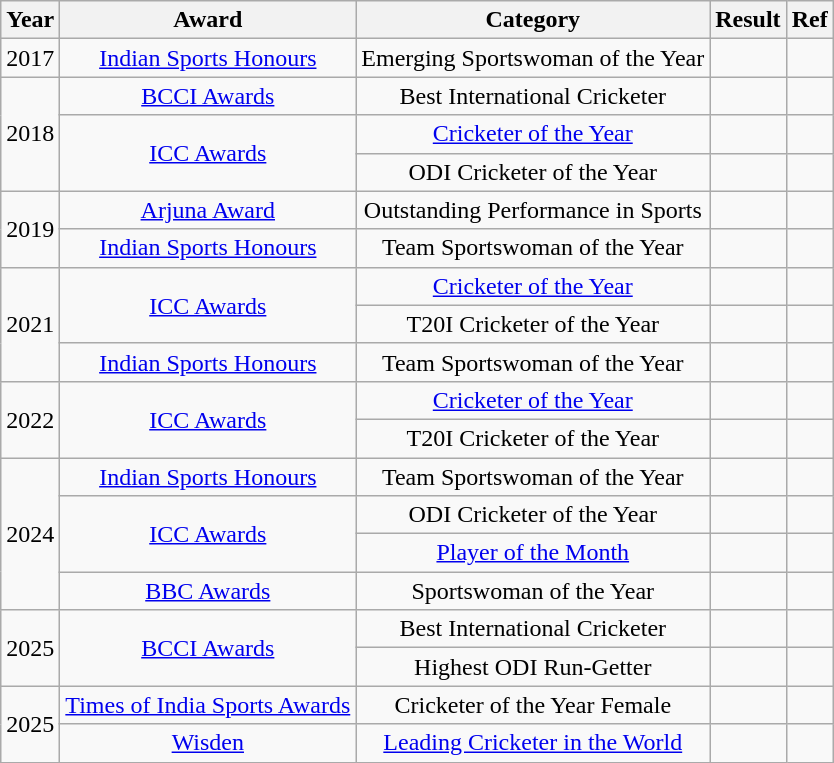<table class="wikitable" style="text-align:center;">
<tr>
<th>Year</th>
<th>Award</th>
<th>Category</th>
<th>Result</th>
<th>Ref</th>
</tr>
<tr>
<td>2017</td>
<td><a href='#'>Indian Sports Honours</a></td>
<td>Emerging Sportswoman of the Year</td>
<td></td>
<td></td>
</tr>
<tr>
<td rowspan=3>2018</td>
<td><a href='#'>BCCI Awards</a></td>
<td>Best International Cricketer</td>
<td></td>
<td></td>
</tr>
<tr>
<td rowspan=2><a href='#'>ICC Awards</a></td>
<td><a href='#'>Cricketer of the Year</a></td>
<td></td>
<td></td>
</tr>
<tr>
<td>ODI Cricketer of the Year</td>
<td></td>
<td></td>
</tr>
<tr>
<td rowspan=2>2019</td>
<td><a href='#'>Arjuna Award</a></td>
<td>Outstanding Performance in Sports</td>
<td></td>
<td></td>
</tr>
<tr>
<td><a href='#'>Indian Sports Honours</a></td>
<td>Team Sportswoman of the Year</td>
<td></td>
<td></td>
</tr>
<tr>
<td rowspan=3>2021</td>
<td rowspan=2><a href='#'>ICC Awards</a></td>
<td><a href='#'>Cricketer of the Year</a></td>
<td></td>
<td></td>
</tr>
<tr>
<td>T20I Cricketer of the Year</td>
<td></td>
<td></td>
</tr>
<tr>
<td><a href='#'>Indian Sports Honours</a></td>
<td>Team Sportswoman of the Year</td>
<td></td>
<td></td>
</tr>
<tr>
<td rowspan=2>2022</td>
<td rowspan=2><a href='#'>ICC Awards</a></td>
<td><a href='#'>Cricketer of the Year</a></td>
<td></td>
<td></td>
</tr>
<tr>
<td>T20I Cricketer of the Year</td>
<td></td>
<td></td>
</tr>
<tr>
<td rowspan=4>2024</td>
<td><a href='#'>Indian Sports Honours</a></td>
<td>Team Sportswoman of the Year</td>
<td></td>
<td></td>
</tr>
<tr>
<td rowspan=2><a href='#'>ICC Awards</a></td>
<td>ODI Cricketer of the Year</td>
<td></td>
<td></td>
</tr>
<tr>
<td><a href='#'>Player of the Month</a></td>
<td></td>
<td></td>
</tr>
<tr>
<td><a href='#'>BBC Awards</a></td>
<td>Sportswoman of the Year</td>
<td></td>
<td></td>
</tr>
<tr>
<td rowspan=2>2025</td>
<td rowspan=2><a href='#'>BCCI Awards</a></td>
<td>Best International Cricketer</td>
<td></td>
<td></td>
</tr>
<tr>
<td>Highest ODI Run-Getter</td>
<td></td>
<td></td>
</tr>
<tr>
<td rowspan=2>2025</td>
<td><a href='#'>Times of India Sports Awards</a></td>
<td>Cricketer of the Year Female</td>
<td></td>
<td></td>
</tr>
<tr>
<td><a href='#'>Wisden</a></td>
<td><a href='#'>Leading Cricketer in the World</a></td>
<td></td>
<td></td>
</tr>
</table>
